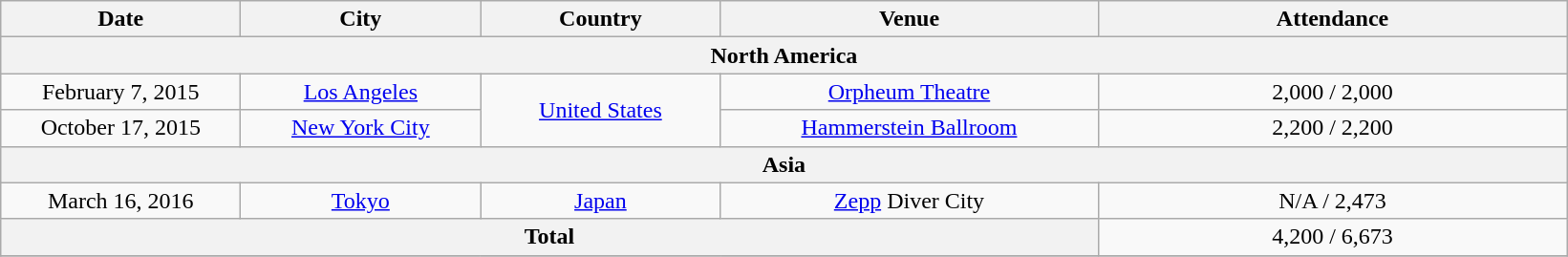<table class="wikitable" style="text-align:center;">
<tr>
<th scope="col" style="width:10em;">Date</th>
<th scope="col" style="width:10em;">City</th>
<th scope="col" style="width:10em;">Country</th>
<th scope="col" style="width:16em;">Venue</th>
<th scope="col" style="width:20em;">Attendance</th>
</tr>
<tr>
<th colspan="5">North America</th>
</tr>
<tr>
<td>February 7, 2015</td>
<td><a href='#'>Los Angeles</a></td>
<td rowspan="2"><a href='#'>United States</a></td>
<td><a href='#'>Orpheum Theatre</a></td>
<td>2,000 / 2,000</td>
</tr>
<tr>
<td>October 17, 2015</td>
<td><a href='#'>New York City</a></td>
<td><a href='#'>Hammerstein Ballroom</a></td>
<td>2,200 / 2,200</td>
</tr>
<tr>
<th colspan="5">Asia</th>
</tr>
<tr>
<td>March 16, 2016</td>
<td><a href='#'>Tokyo</a></td>
<td><a href='#'>Japan</a></td>
<td><a href='#'>Zepp</a> Diver City</td>
<td>N/A / 2,473</td>
</tr>
<tr>
<th colspan="4">Total</th>
<td>4,200 / 6,673</td>
</tr>
<tr>
</tr>
</table>
